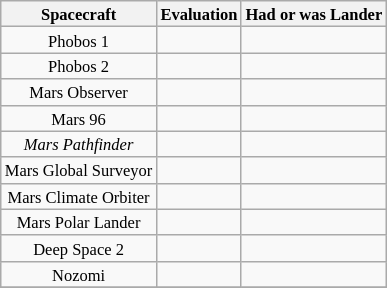<table class=wikitable style="text-align:center; font-size:11px">
<tr>
<th>Spacecraft</th>
<th>Evaluation</th>
<th>Had or was Lander</th>
</tr>
<tr>
<td>Phobos 1</td>
<td></td>
<td></td>
</tr>
<tr>
<td>Phobos 2</td>
<td></td>
<td></td>
</tr>
<tr>
<td>Mars Observer</td>
<td></td>
<td></td>
</tr>
<tr>
<td>Mars 96</td>
<td></td>
<td></td>
</tr>
<tr>
<td><em>Mars Pathfinder</em></td>
<td></td>
<td></td>
</tr>
<tr>
<td>Mars Global Surveyor</td>
<td></td>
<td></td>
</tr>
<tr>
<td>Mars Climate Orbiter</td>
<td></td>
<td></td>
</tr>
<tr>
<td>Mars Polar Lander</td>
<td></td>
<td></td>
</tr>
<tr>
<td>Deep Space 2</td>
<td></td>
<td></td>
</tr>
<tr>
<td>Nozomi</td>
<td></td>
<td></td>
</tr>
<tr>
</tr>
</table>
